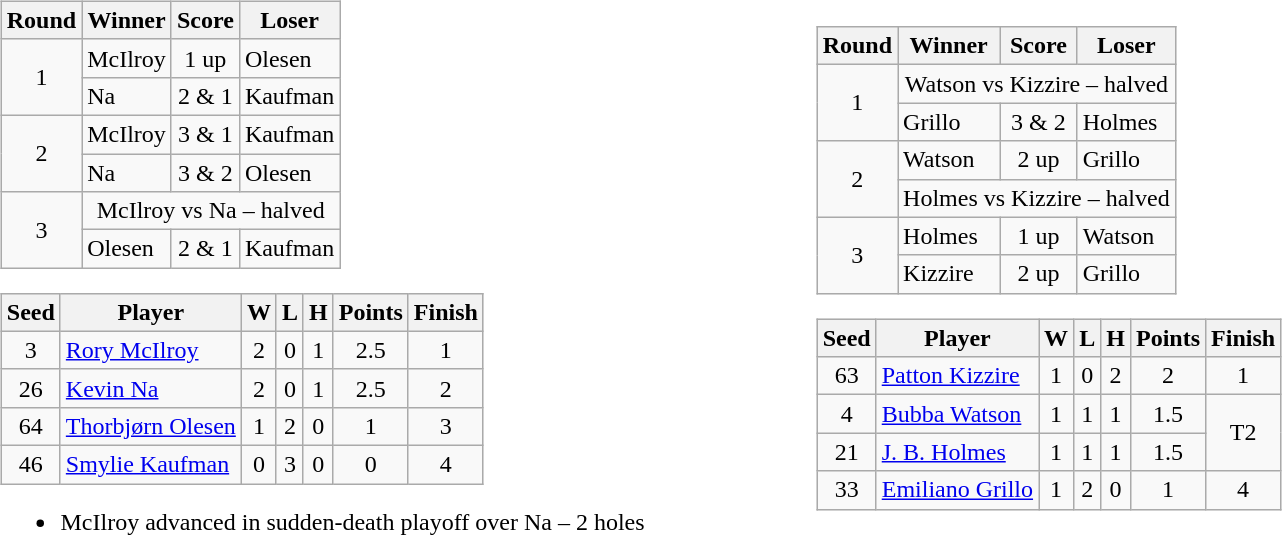<table style="width: 60em">
<tr>
<td><br><table class="wikitable">
<tr>
<th>Round</th>
<th>Winner</th>
<th>Score</th>
<th>Loser</th>
</tr>
<tr>
<td align=center rowspan=2>1</td>
<td>McIlroy</td>
<td align=center>1 up</td>
<td>Olesen</td>
</tr>
<tr>
<td>Na</td>
<td align=center>2 & 1</td>
<td>Kaufman</td>
</tr>
<tr>
<td align=center rowspan=2>2</td>
<td>McIlroy</td>
<td align=center>3 & 1</td>
<td>Kaufman</td>
</tr>
<tr>
<td>Na</td>
<td align=center>3 & 2</td>
<td>Olesen</td>
</tr>
<tr>
<td align=center rowspan=2>3</td>
<td colspan=3 align=center>McIlroy vs Na – halved</td>
</tr>
<tr>
<td>Olesen</td>
<td align=center>2 & 1</td>
<td>Kaufman</td>
</tr>
</table>
<table class="wikitable" style="text-align:center">
<tr>
<th>Seed</th>
<th>Player</th>
<th>W</th>
<th>L</th>
<th>H</th>
<th>Points</th>
<th>Finish</th>
</tr>
<tr>
<td>3</td>
<td align=left> <a href='#'>Rory McIlroy</a></td>
<td>2</td>
<td>0</td>
<td>1</td>
<td>2.5</td>
<td>1</td>
</tr>
<tr>
<td>26</td>
<td align=left> <a href='#'>Kevin Na</a></td>
<td>2</td>
<td>0</td>
<td>1</td>
<td>2.5</td>
<td>2</td>
</tr>
<tr>
<td>64</td>
<td align=left> <a href='#'>Thorbjørn Olesen</a></td>
<td>1</td>
<td>2</td>
<td>0</td>
<td>1</td>
<td>3</td>
</tr>
<tr>
<td>46</td>
<td align=left> <a href='#'>Smylie Kaufman</a></td>
<td>0</td>
<td>3</td>
<td>0</td>
<td>0</td>
<td>4</td>
</tr>
</table>
<ul><li>McIlroy advanced in sudden-death playoff over Na – 2 holes</li></ul></td>
<td><br><table class="wikitable">
<tr>
<th>Round</th>
<th>Winner</th>
<th>Score</th>
<th>Loser</th>
</tr>
<tr>
<td align=center rowspan=2>1</td>
<td colspan=3 align=center>Watson vs Kizzire – halved</td>
</tr>
<tr>
<td>Grillo</td>
<td align=center>3 & 2</td>
<td>Holmes</td>
</tr>
<tr>
<td align=center rowspan=2>2</td>
<td>Watson</td>
<td align=center>2 up</td>
<td>Grillo</td>
</tr>
<tr>
<td colspan=3 align=center>Holmes vs Kizzire – halved</td>
</tr>
<tr>
<td align=center rowspan=2>3</td>
<td>Holmes</td>
<td align=center>1 up</td>
<td>Watson</td>
</tr>
<tr>
<td>Kizzire</td>
<td align=center>2 up</td>
<td>Grillo</td>
</tr>
</table>
<table class="wikitable" style="text-align:center">
<tr>
<th>Seed</th>
<th>Player</th>
<th>W</th>
<th>L</th>
<th>H</th>
<th>Points</th>
<th>Finish</th>
</tr>
<tr>
<td>63</td>
<td align=left> <a href='#'>Patton Kizzire</a></td>
<td>1</td>
<td>0</td>
<td>2</td>
<td>2</td>
<td>1</td>
</tr>
<tr>
<td>4</td>
<td align=left> <a href='#'>Bubba Watson</a></td>
<td>1</td>
<td>1</td>
<td>1</td>
<td>1.5</td>
<td rowspan=2>T2</td>
</tr>
<tr>
<td>21</td>
<td align=left> <a href='#'>J. B. Holmes</a></td>
<td>1</td>
<td>1</td>
<td>1</td>
<td>1.5</td>
</tr>
<tr>
<td>33</td>
<td align=left> <a href='#'>Emiliano Grillo</a></td>
<td>1</td>
<td>2</td>
<td>0</td>
<td>1</td>
<td>4</td>
</tr>
</table>
</td>
</tr>
</table>
